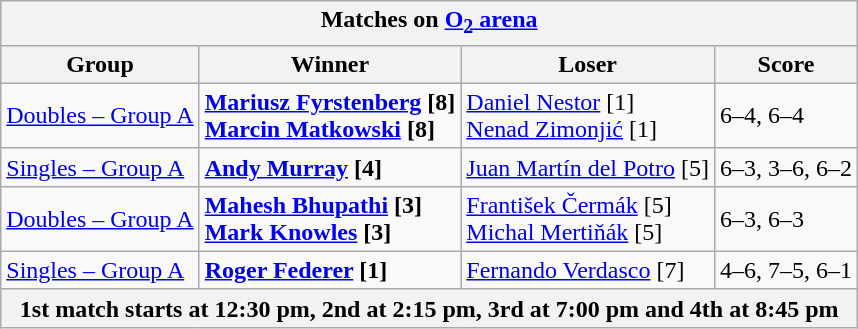<table class="wikitable collapsible uncollapsed">
<tr>
<th colspan=4><strong>Matches on <a href='#'>O<sub>2</sub> arena</a></strong></th>
</tr>
<tr>
<th>Group</th>
<th>Winner</th>
<th>Loser</th>
<th>Score</th>
</tr>
<tr>
<td><a href='#'>Doubles – Group A</a></td>
<td> <strong><a href='#'>Mariusz Fyrstenberg</a> [8] <br>  <a href='#'>Marcin Matkowski</a> [8]</strong></td>
<td> <a href='#'>Daniel Nestor</a> [1] <br>  <a href='#'>Nenad Zimonjić</a> [1]</td>
<td>6–4, 6–4</td>
</tr>
<tr>
<td><a href='#'>Singles – Group A</a></td>
<td><strong> <a href='#'>Andy Murray</a> [4]</strong></td>
<td> <a href='#'>Juan Martín del Potro</a> [5]</td>
<td>6–3, 3–6, 6–2</td>
</tr>
<tr>
<td><a href='#'>Doubles – Group A</a></td>
<td><strong> <a href='#'>Mahesh Bhupathi</a> [3] <br>  <a href='#'>Mark Knowles</a> [3]</strong></td>
<td> <a href='#'>František Čermák</a> [5] <br>  <a href='#'>Michal Mertiňák</a> [5]</td>
<td>6–3, 6–3</td>
</tr>
<tr>
<td><a href='#'>Singles – Group A</a></td>
<td><strong> <a href='#'>Roger Federer</a> [1]</strong></td>
<td> <a href='#'>Fernando Verdasco</a> [7]</td>
<td>4–6, 7–5, 6–1</td>
</tr>
<tr>
<th colspan=4>1st match starts at 12:30 pm, 2nd at 2:15 pm, 3rd at 7:00 pm and 4th at 8:45 pm</th>
</tr>
</table>
